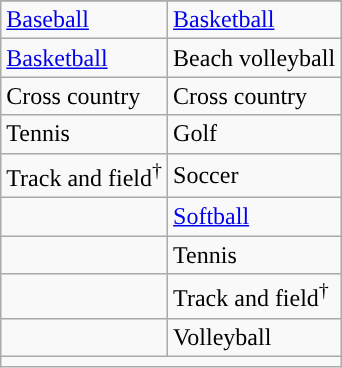<table class="wikitable">
<tr>
</tr>
<tr>
<td><a href='#'>Baseball</a></td>
<td><a href='#'>Basketball</a></td>
</tr>
<tr>
<td><a href='#'>Basketball</a></td>
<td>Beach volleyball</td>
</tr>
<tr>
<td>Cross country</td>
<td>Cross country</td>
</tr>
<tr>
<td>Tennis</td>
<td>Golf</td>
</tr>
<tr>
<td>Track and field<sup>†</sup></td>
<td>Soccer</td>
</tr>
<tr>
<td></td>
<td><a href='#'>Softball</a></td>
</tr>
<tr>
<td></td>
<td>Tennis</td>
</tr>
<tr>
<td></td>
<td>Track and field<sup>†</sup></td>
</tr>
<tr>
<td></td>
<td>Volleyball</td>
</tr>
<tr>
<td colspan="2"></td>
</tr>
</table>
